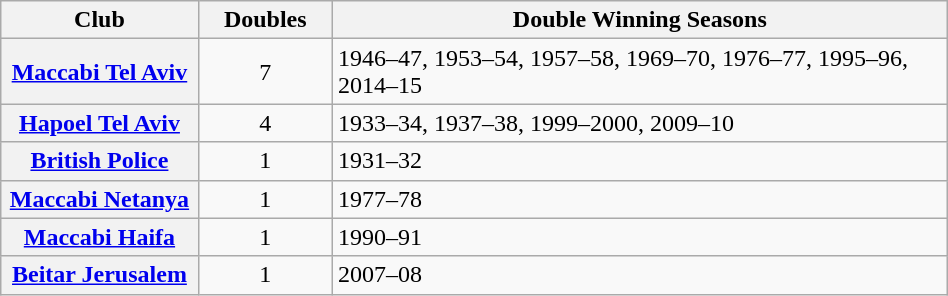<table class="wikitable sortable plainrowheaders" style="width:50%;"|>
<tr>
<th style="width:10%;">Club</th>
<th style="width:5%;">Doubles</th>
<th style="width:35%;">Double Winning Seasons</th>
</tr>
<tr>
<th scope="row"><a href='#'>Maccabi Tel Aviv</a></th>
<td align="center">7</td>
<td>1946–47, 1953–54, 1957–58, 1969–70, 1976–77, 1995–96, 2014–15</td>
</tr>
<tr>
<th scope="row"><a href='#'>Hapoel Tel Aviv</a></th>
<td align="center">4</td>
<td>1933–34, 1937–38, 1999–2000, 2009–10</td>
</tr>
<tr>
<th scope="row"><a href='#'>British Police</a></th>
<td align="center">1</td>
<td>1931–32</td>
</tr>
<tr>
<th scope="row"><a href='#'>Maccabi Netanya</a></th>
<td align="center">1</td>
<td>1977–78</td>
</tr>
<tr>
<th scope="row"><a href='#'>Maccabi Haifa</a></th>
<td align="center">1</td>
<td>1990–91</td>
</tr>
<tr>
<th scope="row"><a href='#'>Beitar Jerusalem</a></th>
<td align="center">1</td>
<td>2007–08</td>
</tr>
</table>
